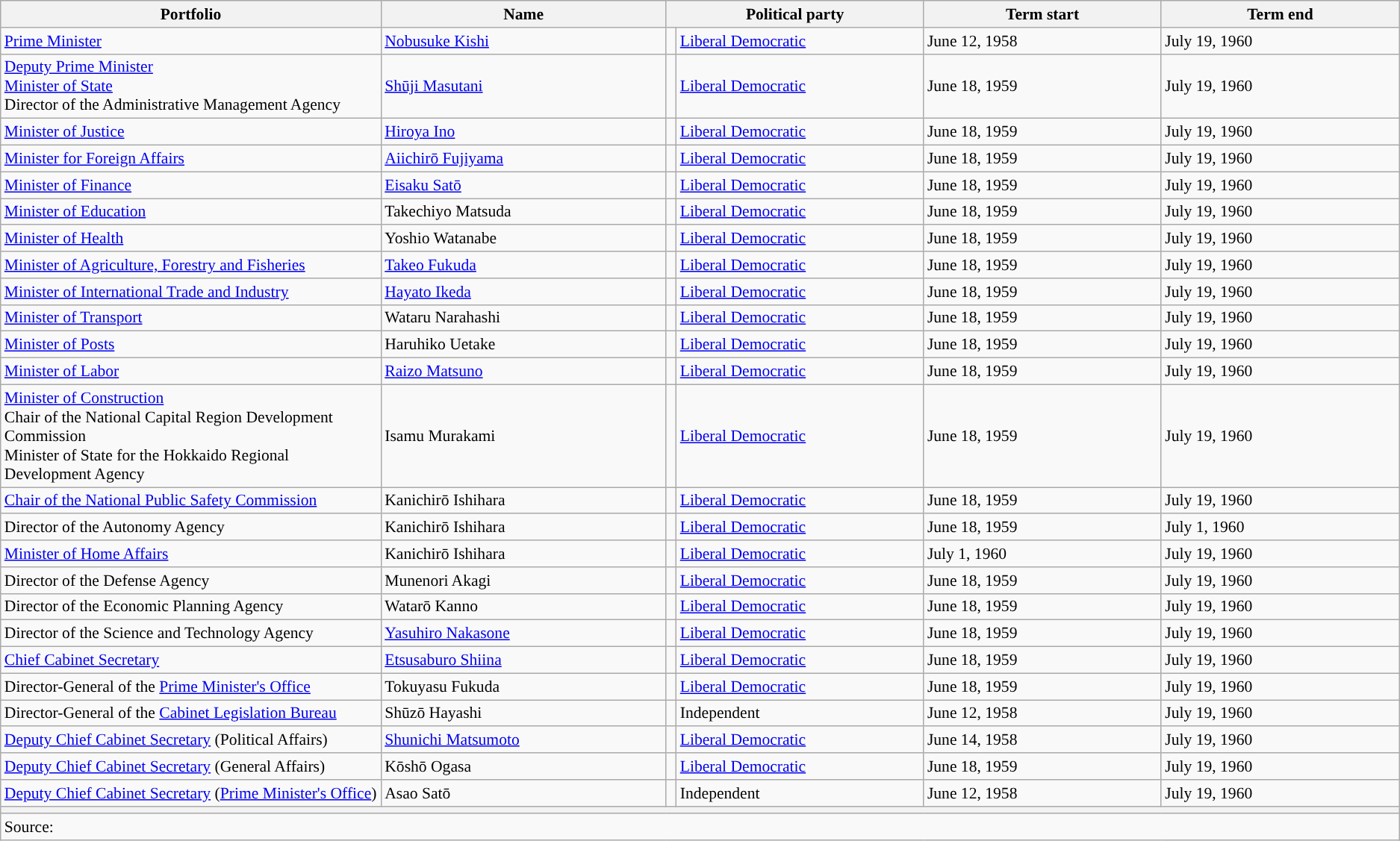<table class="wikitable unsortable" style="font-size: 90%;">
<tr>
<th scope="col" width="20%">Portfolio</th>
<th scope="col" width="15%">Name</th>
<th colspan="2" scope="col" width="13.5%">Political party</th>
<th scope="col" width="12.5%">Term start</th>
<th scope="col" width="12.5%">Term end</th>
</tr>
<tr>
<td><a href='#'>Prime Minister</a></td>
<td><a href='#'>Nobusuke Kishi</a></td>
<td width="0.5%" style="background:"></td>
<td><a href='#'>Liberal Democratic</a></td>
<td>June 12, 1958</td>
<td>July 19, 1960</td>
</tr>
<tr>
<td><a href='#'>Deputy Prime Minister</a><br><a href='#'>Minister of State</a><br>Director of the Administrative Management Agency</td>
<td><a href='#'>Shūji Masutani</a></td>
<td style="color:inherit;background:"></td>
<td><a href='#'>Liberal Democratic</a></td>
<td>June 18, 1959</td>
<td>July 19, 1960</td>
</tr>
<tr>
<td><a href='#'>Minister of Justice</a></td>
<td><a href='#'>Hiroya Ino</a></td>
<td style="color:inherit;background:"></td>
<td><a href='#'>Liberal Democratic</a></td>
<td>June 18, 1959</td>
<td>July 19, 1960</td>
</tr>
<tr>
<td><a href='#'>Minister for Foreign Affairs</a></td>
<td><a href='#'>Aiichirō Fujiyama</a></td>
<td style="color:inherit;background:"></td>
<td><a href='#'>Liberal Democratic</a></td>
<td>June 18, 1959</td>
<td>July 19, 1960</td>
</tr>
<tr>
<td><a href='#'>Minister of Finance</a></td>
<td><a href='#'>Eisaku Satō</a></td>
<td style="color:inherit;background:"></td>
<td><a href='#'>Liberal Democratic</a></td>
<td>June 18, 1959</td>
<td>July 19, 1960</td>
</tr>
<tr>
<td><a href='#'>Minister of Education</a></td>
<td>Takechiyo Matsuda</td>
<td style="color:inherit;background:"></td>
<td><a href='#'>Liberal Democratic</a></td>
<td>June 18, 1959</td>
<td>July 19, 1960</td>
</tr>
<tr>
<td><a href='#'>Minister of Health</a></td>
<td>Yoshio Watanabe</td>
<td style="color:inherit;background:"></td>
<td><a href='#'>Liberal Democratic</a></td>
<td>June 18, 1959</td>
<td>July 19, 1960</td>
</tr>
<tr>
<td><a href='#'>Minister of Agriculture, Forestry and Fisheries</a></td>
<td><a href='#'>Takeo Fukuda</a></td>
<td style="color:inherit;background:"></td>
<td><a href='#'>Liberal Democratic</a></td>
<td>June 18, 1959</td>
<td>July 19, 1960</td>
</tr>
<tr>
<td><a href='#'>Minister of International Trade and Industry</a></td>
<td><a href='#'>Hayato Ikeda</a></td>
<td style="color:inherit;background:"></td>
<td><a href='#'>Liberal Democratic</a></td>
<td>June 18, 1959</td>
<td>July 19, 1960</td>
</tr>
<tr>
<td><a href='#'>Minister of Transport</a></td>
<td>Wataru Narahashi</td>
<td style="color:inherit;background:"></td>
<td><a href='#'>Liberal Democratic</a></td>
<td>June 18, 1959</td>
<td>July 19, 1960</td>
</tr>
<tr>
<td><a href='#'>Minister of Posts</a></td>
<td>Haruhiko Uetake</td>
<td style="color:inherit;background:"></td>
<td><a href='#'>Liberal Democratic</a></td>
<td>June 18, 1959</td>
<td>July 19, 1960</td>
</tr>
<tr>
<td><a href='#'>Minister of Labor</a></td>
<td><a href='#'>Raizo Matsuno</a></td>
<td style="color:inherit;background:"></td>
<td><a href='#'>Liberal Democratic</a></td>
<td>June 18, 1959</td>
<td>July 19, 1960</td>
</tr>
<tr>
<td><a href='#'>Minister of Construction</a><br>Chair of the National Capital Region Development Commission<br>Minister of State for the Hokkaido Regional Development Agency</td>
<td>Isamu Murakami</td>
<td style="color:inherit;background:"></td>
<td><a href='#'>Liberal Democratic</a></td>
<td>June 18, 1959</td>
<td>July 19, 1960</td>
</tr>
<tr>
<td><a href='#'>Chair of the National Public Safety Commission</a></td>
<td>Kanichirō Ishihara</td>
<td style="color:inherit;background:"></td>
<td><a href='#'>Liberal Democratic</a></td>
<td>June 18, 1959</td>
<td>July 19, 1960</td>
</tr>
<tr>
<td>Director of the Autonomy Agency</td>
<td>Kanichirō Ishihara</td>
<td style="color:inherit;background:"></td>
<td><a href='#'>Liberal Democratic</a></td>
<td>June 18, 1959</td>
<td>July 1, 1960</td>
</tr>
<tr>
<td><a href='#'>Minister of Home Affairs</a></td>
<td>Kanichirō Ishihara</td>
<td style="color:inherit;background:"></td>
<td><a href='#'>Liberal Democratic</a></td>
<td>July 1, 1960</td>
<td>July 19, 1960</td>
</tr>
<tr>
<td>Director of the Defense Agency</td>
<td>Munenori Akagi</td>
<td style="color:inherit;background:"></td>
<td><a href='#'>Liberal Democratic</a></td>
<td>June 18, 1959</td>
<td>July 19, 1960</td>
</tr>
<tr>
<td>Director of the Economic Planning Agency</td>
<td>Watarō Kanno</td>
<td style="color:inherit;background:"></td>
<td><a href='#'>Liberal Democratic</a></td>
<td>June 18, 1959</td>
<td>July 19, 1960</td>
</tr>
<tr>
<td>Director of the Science and Technology Agency</td>
<td><a href='#'>Yasuhiro Nakasone</a></td>
<td style="color:inherit;background:"></td>
<td><a href='#'>Liberal Democratic</a></td>
<td>June 18, 1959</td>
<td>July 19, 1960</td>
</tr>
<tr>
<td><a href='#'>Chief Cabinet Secretary</a></td>
<td><a href='#'>Etsusaburo Shiina</a></td>
<td style="color:inherit;background:"></td>
<td><a href='#'>Liberal Democratic</a></td>
<td>June 18, 1959</td>
<td>July 19, 1960</td>
</tr>
<tr>
<td>Director-General of the <a href='#'>Prime Minister's Office</a></td>
<td>Tokuyasu Fukuda</td>
<td style="color:inherit;background:"></td>
<td><a href='#'>Liberal Democratic</a></td>
<td>June 18, 1959</td>
<td>July 19, 1960</td>
</tr>
<tr>
<td>Director-General of the <a href='#'>Cabinet Legislation Bureau</a></td>
<td>Shūzō Hayashi</td>
<td style="color:inherit;background:"></td>
<td>Independent</td>
<td>June 12, 1958</td>
<td>July 19, 1960</td>
</tr>
<tr>
<td><a href='#'>Deputy Chief Cabinet Secretary</a> (Political Affairs)</td>
<td><a href='#'>Shunichi Matsumoto</a></td>
<td style="color:inherit;background:"></td>
<td><a href='#'>Liberal Democratic</a></td>
<td>June 14, 1958</td>
<td>July 19, 1960</td>
</tr>
<tr>
<td><a href='#'>Deputy Chief Cabinet Secretary</a> (General Affairs)</td>
<td>Kōshō Ogasa</td>
<td style="color:inherit;background:"></td>
<td><a href='#'>Liberal Democratic</a></td>
<td>June 18, 1959</td>
<td>July 19, 1960</td>
</tr>
<tr>
<td><a href='#'>Deputy Chief Cabinet Secretary</a> (<a href='#'>Prime Minister's Office</a>)</td>
<td>Asao Satō</td>
<td style="color:inherit;background:"></td>
<td>Independent</td>
<td>June 12, 1958</td>
<td>July 19, 1960</td>
</tr>
<tr>
<th colspan="6"></th>
</tr>
<tr>
<td colspan="6">Source:</td>
</tr>
</table>
